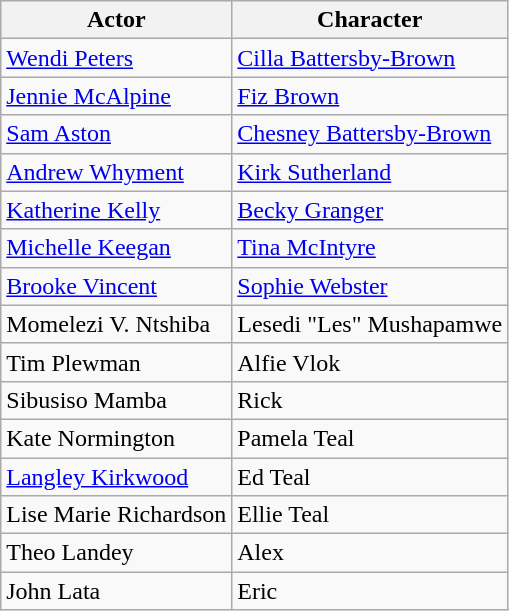<table class="wikitable">
<tr>
<th>Actor</th>
<th>Character</th>
</tr>
<tr>
<td><a href='#'>Wendi Peters</a></td>
<td><a href='#'>Cilla Battersby-Brown</a></td>
</tr>
<tr>
<td><a href='#'>Jennie McAlpine</a></td>
<td><a href='#'>Fiz Brown</a></td>
</tr>
<tr>
<td><a href='#'>Sam Aston</a></td>
<td><a href='#'>Chesney Battersby-Brown</a></td>
</tr>
<tr>
<td><a href='#'>Andrew Whyment</a></td>
<td><a href='#'>Kirk Sutherland</a></td>
</tr>
<tr>
<td><a href='#'>Katherine Kelly</a></td>
<td><a href='#'>Becky Granger</a></td>
</tr>
<tr>
<td><a href='#'>Michelle Keegan</a></td>
<td><a href='#'>Tina McIntyre</a></td>
</tr>
<tr>
<td><a href='#'>Brooke Vincent</a></td>
<td><a href='#'>Sophie Webster</a></td>
</tr>
<tr>
<td>Momelezi V. Ntshiba</td>
<td>Lesedi "Les" Mushapamwe</td>
</tr>
<tr>
<td>Tim Plewman</td>
<td>Alfie Vlok</td>
</tr>
<tr>
<td>Sibusiso Mamba</td>
<td>Rick</td>
</tr>
<tr>
<td>Kate Normington</td>
<td>Pamela Teal</td>
</tr>
<tr>
<td><a href='#'>Langley Kirkwood</a></td>
<td>Ed Teal</td>
</tr>
<tr>
<td>Lise Marie Richardson</td>
<td>Ellie Teal</td>
</tr>
<tr>
<td>Theo Landey</td>
<td>Alex</td>
</tr>
<tr>
<td>John Lata</td>
<td>Eric</td>
</tr>
</table>
